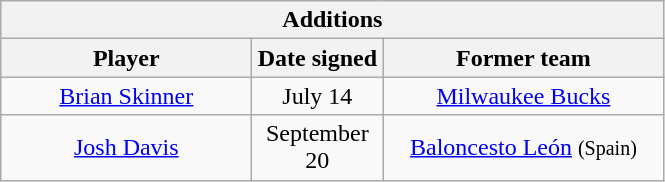<table class="wikitable" style="text-align:center">
<tr>
<th colspan=3>Additions</th>
</tr>
<tr>
<th style="width:160px">Player</th>
<th style="width:80px">Date signed</th>
<th style="width:180px">Former team</th>
</tr>
<tr>
<td><a href='#'>Brian Skinner</a></td>
<td>July 14</td>
<td><a href='#'>Milwaukee Bucks</a></td>
</tr>
<tr>
<td><a href='#'>Josh Davis</a></td>
<td>September 20</td>
<td><a href='#'>Baloncesto León</a> <small>(Spain)</small></td>
</tr>
</table>
